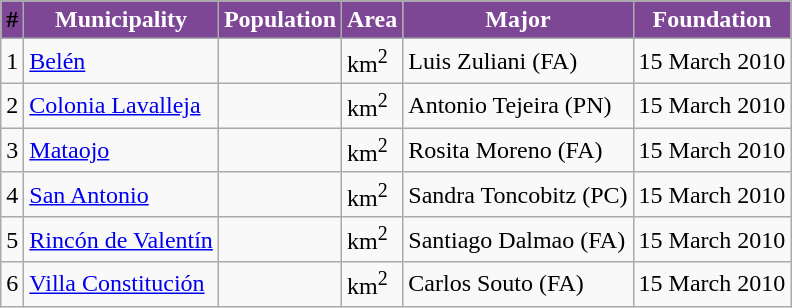<table class="wikitable sortable defaultleft col1center col3right col4right">
<tr>
<th style="background-color:#7d4796" scope=col>#</th>
<th style="color:white;background-color:#7d4796;text-align:center">Municipality</th>
<th style="color:white;background-color:#7d4796;text-align:center">Population</th>
<th style="color:white;background-color:#7d4796;text-align:center">Area</th>
<th style="color:white;background-color:#7d4796;text-align:center">Major </th>
<th style="color:white;background-color:#7d4796;text-align:center">Foundation</th>
</tr>
<tr>
<td>1</td>
<td><a href='#'>Belén</a></td>
<td></td>
<td> km<sup>2</sup></td>
<td>Luis Zuliani (FA)</td>
<td>15 March 2010</td>
</tr>
<tr>
<td>2</td>
<td><a href='#'>Colonia Lavalleja</a></td>
<td></td>
<td> km<sup>2</sup></td>
<td>Antonio Tejeira (PN)</td>
<td>15 March 2010</td>
</tr>
<tr>
<td>3</td>
<td><a href='#'>Mataojo</a></td>
<td></td>
<td> km<sup>2</sup></td>
<td>Rosita Moreno (FA)</td>
<td>15 March 2010</td>
</tr>
<tr>
<td>4</td>
<td><a href='#'>San Antonio</a></td>
<td></td>
<td> km<sup>2</sup></td>
<td>Sandra Toncobitz (PC)</td>
<td>15 March 2010</td>
</tr>
<tr>
<td>5</td>
<td><a href='#'>Rincón de Valentín</a></td>
<td></td>
<td> km<sup>2</sup></td>
<td>Santiago Dalmao (FA)</td>
<td>15 March 2010</td>
</tr>
<tr>
<td>6</td>
<td><a href='#'>Villa Constitución</a></td>
<td></td>
<td> km<sup>2</sup></td>
<td>Carlos Souto (FA)</td>
<td>15 March 2010</td>
</tr>
</table>
